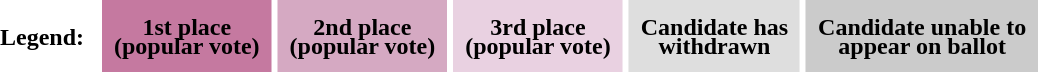<table style="text-align:center; margin:15px 0; line-height:13px;" cellpadding="0">
<tr>
<th>Legend:  </th>
<td></td>
<th style="padding:11px 8px; background:#c579a0;">1st place<br>(popular vote)</th>
<td></td>
<th style="padding:11px 8px; background:#d5a9c2;">2nd place<br>(popular vote)</th>
<td></td>
<th style="padding:11px 8px; background:#e9d1e1;">3rd place<br>(popular vote)</th>
<td></td>
<th style="padding:11px 8px; background:#dedede;">Candidate has<br>withdrawn</th>
<td></td>
<th style="padding:11px 8px; background:#cbcbcb;">Candidate unable to<br> appear on ballot</th>
</tr>
</table>
